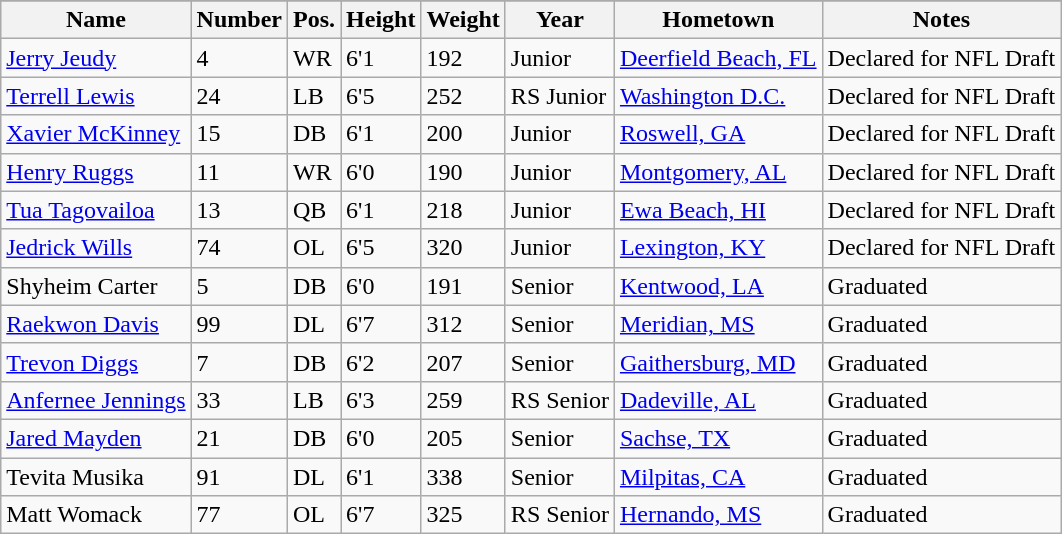<table class="wikitable sortable collapsible">
<tr>
</tr>
<tr>
<th>Name</th>
<th>Number</th>
<th>Pos.</th>
<th>Height</th>
<th>Weight</th>
<th>Year</th>
<th>Hometown</th>
<th class="unsortable">Notes</th>
</tr>
<tr>
<td><a href='#'>Jerry Jeudy</a></td>
<td>4</td>
<td>WR</td>
<td>6'1</td>
<td>192</td>
<td>Junior</td>
<td><a href='#'>Deerfield Beach, FL</a></td>
<td>Declared for NFL Draft</td>
</tr>
<tr>
<td><a href='#'>Terrell Lewis</a></td>
<td>24</td>
<td>LB</td>
<td>6'5</td>
<td>252</td>
<td>RS Junior</td>
<td><a href='#'>Washington D.C.</a></td>
<td>Declared for NFL Draft</td>
</tr>
<tr>
<td><a href='#'>Xavier McKinney</a></td>
<td>15</td>
<td>DB</td>
<td>6'1</td>
<td>200</td>
<td>Junior</td>
<td><a href='#'>Roswell, GA</a></td>
<td>Declared for NFL Draft</td>
</tr>
<tr>
<td><a href='#'>Henry Ruggs</a></td>
<td>11</td>
<td>WR</td>
<td>6'0</td>
<td>190</td>
<td>Junior</td>
<td><a href='#'>Montgomery, AL</a></td>
<td>Declared for NFL Draft</td>
</tr>
<tr>
<td><a href='#'>Tua Tagovailoa</a></td>
<td>13</td>
<td>QB</td>
<td>6'1</td>
<td>218</td>
<td>Junior</td>
<td><a href='#'>Ewa Beach, HI</a></td>
<td>Declared for NFL Draft</td>
</tr>
<tr>
<td><a href='#'>Jedrick Wills</a></td>
<td>74</td>
<td>OL</td>
<td>6'5</td>
<td>320</td>
<td>Junior</td>
<td><a href='#'>Lexington, KY</a></td>
<td>Declared for NFL Draft</td>
</tr>
<tr>
<td>Shyheim Carter</td>
<td>5</td>
<td>DB</td>
<td>6'0</td>
<td>191</td>
<td>Senior</td>
<td><a href='#'>Kentwood, LA</a></td>
<td>Graduated</td>
</tr>
<tr>
<td><a href='#'>Raekwon Davis</a></td>
<td>99</td>
<td>DL</td>
<td>6'7</td>
<td>312</td>
<td>Senior</td>
<td><a href='#'>Meridian, MS</a></td>
<td>Graduated</td>
</tr>
<tr>
<td><a href='#'>Trevon Diggs</a></td>
<td>7</td>
<td>DB</td>
<td>6'2</td>
<td>207</td>
<td>Senior</td>
<td><a href='#'>Gaithersburg, MD</a></td>
<td>Graduated</td>
</tr>
<tr>
<td><a href='#'>Anfernee Jennings</a></td>
<td>33</td>
<td>LB</td>
<td>6'3</td>
<td>259</td>
<td>RS Senior</td>
<td><a href='#'>Dadeville, AL</a></td>
<td>Graduated</td>
</tr>
<tr>
<td><a href='#'>Jared Mayden</a></td>
<td>21</td>
<td>DB</td>
<td>6'0</td>
<td>205</td>
<td>Senior</td>
<td><a href='#'>Sachse, TX</a></td>
<td>Graduated</td>
</tr>
<tr>
<td>Tevita Musika</td>
<td>91</td>
<td>DL</td>
<td>6'1</td>
<td>338</td>
<td>Senior</td>
<td><a href='#'>Milpitas, CA</a></td>
<td>Graduated</td>
</tr>
<tr>
<td>Matt Womack</td>
<td>77</td>
<td>OL</td>
<td>6'7</td>
<td>325</td>
<td>RS Senior</td>
<td><a href='#'>Hernando, MS</a></td>
<td>Graduated</td>
</tr>
</table>
